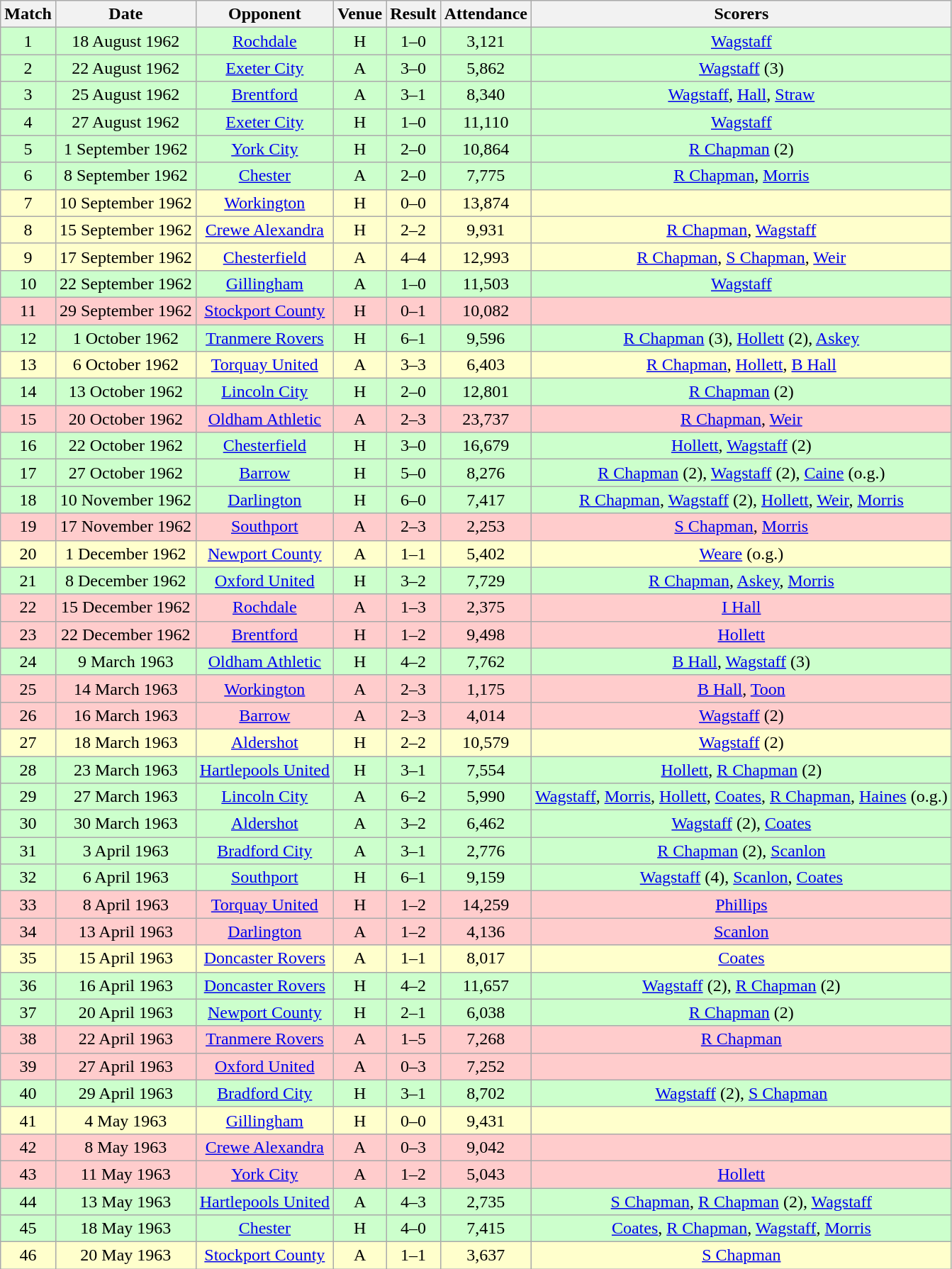<table class="wikitable" style="font-size:100%; text-align:center">
<tr>
<th>Match</th>
<th>Date</th>
<th>Opponent</th>
<th>Venue</th>
<th>Result</th>
<th>Attendance</th>
<th>Scorers</th>
</tr>
<tr style="background: #CCFFCC;">
<td>1</td>
<td>18 August 1962</td>
<td><a href='#'>Rochdale</a></td>
<td>H</td>
<td>1–0</td>
<td>3,121</td>
<td><a href='#'>Wagstaff</a></td>
</tr>
<tr style="background: #CCFFCC;">
<td>2</td>
<td>22 August 1962</td>
<td><a href='#'>Exeter City</a></td>
<td>A</td>
<td>3–0</td>
<td>5,862</td>
<td><a href='#'>Wagstaff</a> (3)</td>
</tr>
<tr style="background: #CCFFCC;">
<td>3</td>
<td>25 August 1962</td>
<td><a href='#'>Brentford</a></td>
<td>A</td>
<td>3–1</td>
<td>8,340</td>
<td><a href='#'>Wagstaff</a>, <a href='#'>Hall</a>, <a href='#'>Straw</a></td>
</tr>
<tr style="background: #CCFFCC;">
<td>4</td>
<td>27 August 1962</td>
<td><a href='#'>Exeter City</a></td>
<td>H</td>
<td>1–0</td>
<td>11,110</td>
<td><a href='#'>Wagstaff</a></td>
</tr>
<tr style="background: #CCFFCC;">
<td>5</td>
<td>1 September 1962</td>
<td><a href='#'>York City</a></td>
<td>H</td>
<td>2–0</td>
<td>10,864</td>
<td><a href='#'>R Chapman</a> (2)</td>
</tr>
<tr style="background: #CCFFCC;">
<td>6</td>
<td>8 September 1962</td>
<td><a href='#'>Chester</a></td>
<td>A</td>
<td>2–0</td>
<td>7,775</td>
<td><a href='#'>R Chapman</a>, <a href='#'>Morris</a></td>
</tr>
<tr style="background: #FFFFCC;">
<td>7</td>
<td>10 September 1962</td>
<td><a href='#'>Workington</a></td>
<td>H</td>
<td>0–0</td>
<td>13,874</td>
<td></td>
</tr>
<tr style="background: #FFFFCC;">
<td>8</td>
<td>15 September 1962</td>
<td><a href='#'>Crewe Alexandra</a></td>
<td>H</td>
<td>2–2</td>
<td>9,931</td>
<td><a href='#'>R Chapman</a>, <a href='#'>Wagstaff</a></td>
</tr>
<tr style="background: #FFFFCC;">
<td>9</td>
<td>17 September 1962</td>
<td><a href='#'>Chesterfield</a></td>
<td>A</td>
<td>4–4</td>
<td>12,993</td>
<td><a href='#'>R Chapman</a>, <a href='#'>S Chapman</a>, <a href='#'>Weir</a></td>
</tr>
<tr style="background: #CCFFCC;">
<td>10</td>
<td>22 September 1962</td>
<td><a href='#'>Gillingham</a></td>
<td>A</td>
<td>1–0</td>
<td>11,503</td>
<td><a href='#'>Wagstaff</a></td>
</tr>
<tr style="background: #FFCCCC;">
<td>11</td>
<td>29 September 1962</td>
<td><a href='#'>Stockport County</a></td>
<td>H</td>
<td>0–1</td>
<td>10,082</td>
<td></td>
</tr>
<tr style="background: #CCFFCC;">
<td>12</td>
<td>1 October 1962</td>
<td><a href='#'>Tranmere Rovers</a></td>
<td>H</td>
<td>6–1</td>
<td>9,596</td>
<td><a href='#'>R Chapman</a> (3), <a href='#'>Hollett</a> (2), <a href='#'>Askey</a></td>
</tr>
<tr style="background: #FFFFCC;">
<td>13</td>
<td>6 October 1962</td>
<td><a href='#'>Torquay United</a></td>
<td>A</td>
<td>3–3</td>
<td>6,403</td>
<td><a href='#'>R Chapman</a>, <a href='#'>Hollett</a>, <a href='#'>B Hall</a></td>
</tr>
<tr style="background: #CCFFCC;">
<td>14</td>
<td>13 October 1962</td>
<td><a href='#'>Lincoln City</a></td>
<td>H</td>
<td>2–0</td>
<td>12,801</td>
<td><a href='#'>R Chapman</a> (2)</td>
</tr>
<tr style="background: #FFCCCC;">
<td>15</td>
<td>20 October 1962</td>
<td><a href='#'>Oldham Athletic</a></td>
<td>A</td>
<td>2–3</td>
<td>23,737</td>
<td><a href='#'>R Chapman</a>, <a href='#'>Weir</a></td>
</tr>
<tr style="background: #CCFFCC;">
<td>16</td>
<td>22 October 1962</td>
<td><a href='#'>Chesterfield</a></td>
<td>H</td>
<td>3–0</td>
<td>16,679</td>
<td><a href='#'>Hollett</a>, <a href='#'>Wagstaff</a> (2)</td>
</tr>
<tr style="background: #CCFFCC;">
<td>17</td>
<td>27 October 1962</td>
<td><a href='#'>Barrow</a></td>
<td>H</td>
<td>5–0</td>
<td>8,276</td>
<td><a href='#'>R Chapman</a> (2), <a href='#'>Wagstaff</a> (2), <a href='#'>Caine</a> (o.g.)</td>
</tr>
<tr style="background: #CCFFCC;">
<td>18</td>
<td>10 November 1962</td>
<td><a href='#'>Darlington</a></td>
<td>H</td>
<td>6–0</td>
<td>7,417</td>
<td><a href='#'>R Chapman</a>, <a href='#'>Wagstaff</a> (2), <a href='#'>Hollett</a>, <a href='#'>Weir</a>, <a href='#'>Morris</a></td>
</tr>
<tr style="background: #FFCCCC;">
<td>19</td>
<td>17 November 1962</td>
<td><a href='#'>Southport</a></td>
<td>A</td>
<td>2–3</td>
<td>2,253</td>
<td><a href='#'>S Chapman</a>, <a href='#'>Morris</a></td>
</tr>
<tr style="background: #FFFFCC;">
<td>20</td>
<td>1 December 1962</td>
<td><a href='#'>Newport County</a></td>
<td>A</td>
<td>1–1</td>
<td>5,402</td>
<td><a href='#'>Weare</a> (o.g.)</td>
</tr>
<tr style="background: #CCFFCC;">
<td>21</td>
<td>8 December 1962</td>
<td><a href='#'>Oxford United</a></td>
<td>H</td>
<td>3–2</td>
<td>7,729</td>
<td><a href='#'>R Chapman</a>, <a href='#'>Askey</a>, <a href='#'>Morris</a></td>
</tr>
<tr style="background: #FFCCCC;">
<td>22</td>
<td>15 December 1962</td>
<td><a href='#'>Rochdale</a></td>
<td>A</td>
<td>1–3</td>
<td>2,375</td>
<td><a href='#'>I Hall</a></td>
</tr>
<tr style="background: #FFCCCC;">
<td>23</td>
<td>22 December 1962</td>
<td><a href='#'>Brentford</a></td>
<td>H</td>
<td>1–2</td>
<td>9,498</td>
<td><a href='#'>Hollett</a></td>
</tr>
<tr style="background: #CCFFCC;">
<td>24</td>
<td>9 March 1963</td>
<td><a href='#'>Oldham Athletic</a></td>
<td>H</td>
<td>4–2</td>
<td>7,762</td>
<td><a href='#'>B Hall</a>, <a href='#'>Wagstaff</a> (3)</td>
</tr>
<tr style="background: #FFCCCC;">
<td>25</td>
<td>14 March 1963</td>
<td><a href='#'>Workington</a></td>
<td>A</td>
<td>2–3</td>
<td>1,175</td>
<td><a href='#'>B Hall</a>, <a href='#'>Toon</a></td>
</tr>
<tr style="background: #FFCCCC;">
<td>26</td>
<td>16 March 1963</td>
<td><a href='#'>Barrow</a></td>
<td>A</td>
<td>2–3</td>
<td>4,014</td>
<td><a href='#'>Wagstaff</a> (2)</td>
</tr>
<tr style="background: #FFFFCC;">
<td>27</td>
<td>18 March 1963</td>
<td><a href='#'>Aldershot</a></td>
<td>H</td>
<td>2–2</td>
<td>10,579</td>
<td><a href='#'>Wagstaff</a> (2)</td>
</tr>
<tr style="background: #CCFFCC;">
<td>28</td>
<td>23 March 1963</td>
<td><a href='#'>Hartlepools United</a></td>
<td>H</td>
<td>3–1</td>
<td>7,554</td>
<td><a href='#'>Hollett</a>, <a href='#'>R Chapman</a> (2)</td>
</tr>
<tr style="background: #CCFFCC;">
<td>29</td>
<td>27 March 1963</td>
<td><a href='#'>Lincoln City</a></td>
<td>A</td>
<td>6–2</td>
<td>5,990</td>
<td><a href='#'>Wagstaff</a>, <a href='#'>Morris</a>, <a href='#'>Hollett</a>, <a href='#'>Coates</a>, <a href='#'>R Chapman</a>, <a href='#'>Haines</a> (o.g.)</td>
</tr>
<tr style="background: #CCFFCC;">
<td>30</td>
<td>30 March 1963</td>
<td><a href='#'>Aldershot</a></td>
<td>A</td>
<td>3–2</td>
<td>6,462</td>
<td><a href='#'>Wagstaff</a> (2), <a href='#'>Coates</a></td>
</tr>
<tr style="background: #CCFFCC;">
<td>31</td>
<td>3 April 1963</td>
<td><a href='#'>Bradford City</a></td>
<td>A</td>
<td>3–1</td>
<td>2,776</td>
<td><a href='#'>R Chapman</a> (2), <a href='#'>Scanlon</a></td>
</tr>
<tr style="background: #CCFFCC;">
<td>32</td>
<td>6 April 1963</td>
<td><a href='#'>Southport</a></td>
<td>H</td>
<td>6–1</td>
<td>9,159</td>
<td><a href='#'>Wagstaff</a> (4), <a href='#'>Scanlon</a>, <a href='#'>Coates</a></td>
</tr>
<tr style="background: #FFCCCC;">
<td>33</td>
<td>8 April 1963</td>
<td><a href='#'>Torquay United</a></td>
<td>H</td>
<td>1–2</td>
<td>14,259</td>
<td><a href='#'>Phillips</a></td>
</tr>
<tr style="background: #FFCCCC;">
<td>34</td>
<td>13 April 1963</td>
<td><a href='#'>Darlington</a></td>
<td>A</td>
<td>1–2</td>
<td>4,136</td>
<td><a href='#'>Scanlon</a></td>
</tr>
<tr style="background: #FFFFCC;">
<td>35</td>
<td>15 April 1963</td>
<td><a href='#'>Doncaster Rovers</a></td>
<td>A</td>
<td>1–1</td>
<td>8,017</td>
<td><a href='#'>Coates</a></td>
</tr>
<tr style="background: #CCFFCC;">
<td>36</td>
<td>16 April 1963</td>
<td><a href='#'>Doncaster Rovers</a></td>
<td>H</td>
<td>4–2</td>
<td>11,657</td>
<td><a href='#'>Wagstaff</a> (2), <a href='#'>R Chapman</a> (2)</td>
</tr>
<tr style="background: #CCFFCC;">
<td>37</td>
<td>20 April 1963</td>
<td><a href='#'>Newport County</a></td>
<td>H</td>
<td>2–1</td>
<td>6,038</td>
<td><a href='#'>R Chapman</a> (2)</td>
</tr>
<tr style="background: #FFCCCC;">
<td>38</td>
<td>22 April 1963</td>
<td><a href='#'>Tranmere Rovers</a></td>
<td>A</td>
<td>1–5</td>
<td>7,268</td>
<td><a href='#'>R Chapman</a></td>
</tr>
<tr style="background: #FFCCCC;">
<td>39</td>
<td>27 April 1963</td>
<td><a href='#'>Oxford United</a></td>
<td>A</td>
<td>0–3</td>
<td>7,252</td>
<td></td>
</tr>
<tr style="background: #CCFFCC;">
<td>40</td>
<td>29 April 1963</td>
<td><a href='#'>Bradford City</a></td>
<td>H</td>
<td>3–1</td>
<td>8,702</td>
<td><a href='#'>Wagstaff</a> (2), <a href='#'>S Chapman</a></td>
</tr>
<tr style="background: #FFFFCC;">
<td>41</td>
<td>4 May 1963</td>
<td><a href='#'>Gillingham</a></td>
<td>H</td>
<td>0–0</td>
<td>9,431</td>
<td></td>
</tr>
<tr style="background: #FFCCCC;">
<td>42</td>
<td>8 May 1963</td>
<td><a href='#'>Crewe Alexandra</a></td>
<td>A</td>
<td>0–3</td>
<td>9,042</td>
<td></td>
</tr>
<tr style="background: #FFCCCC;">
<td>43</td>
<td>11 May 1963</td>
<td><a href='#'>York City</a></td>
<td>A</td>
<td>1–2</td>
<td>5,043</td>
<td><a href='#'>Hollett</a></td>
</tr>
<tr style="background: #CCFFCC;">
<td>44</td>
<td>13 May 1963</td>
<td><a href='#'>Hartlepools United</a></td>
<td>A</td>
<td>4–3</td>
<td>2,735</td>
<td><a href='#'>S Chapman</a>, <a href='#'>R Chapman</a> (2), <a href='#'>Wagstaff</a></td>
</tr>
<tr style="background: #CCFFCC;">
<td>45</td>
<td>18 May 1963</td>
<td><a href='#'>Chester</a></td>
<td>H</td>
<td>4–0</td>
<td>7,415</td>
<td><a href='#'>Coates</a>, <a href='#'>R Chapman</a>, <a href='#'>Wagstaff</a>, <a href='#'>Morris</a></td>
</tr>
<tr style="background: #FFFFCC;">
<td>46</td>
<td>20 May 1963</td>
<td><a href='#'>Stockport County</a></td>
<td>A</td>
<td>1–1</td>
<td>3,637</td>
<td><a href='#'>S Chapman</a></td>
</tr>
</table>
